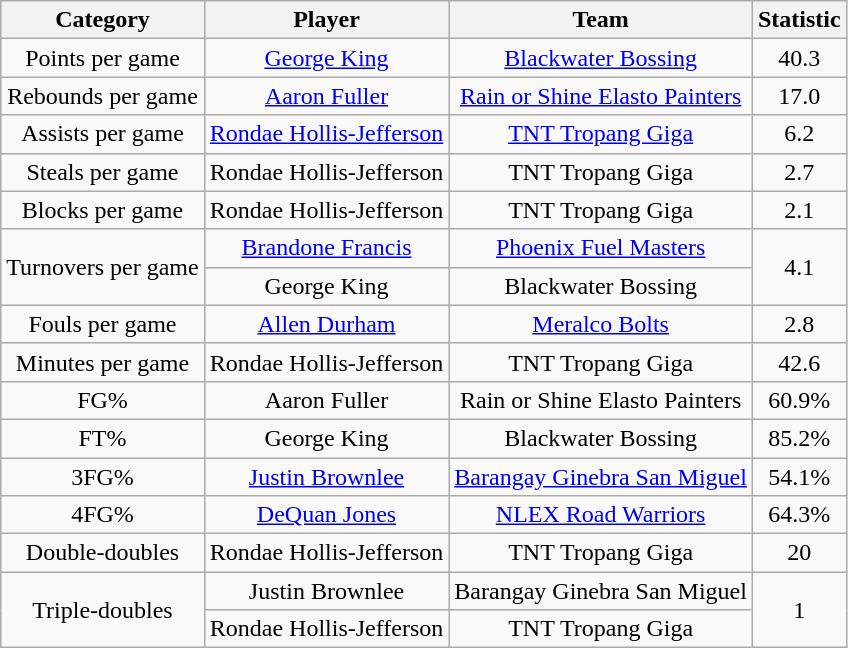<table class="wikitable" style="text-align:center">
<tr>
<th>Category</th>
<th>Player</th>
<th>Team</th>
<th>Statistic</th>
</tr>
<tr>
<td>Points per game</td>
<td><a href='#'>George King</a></td>
<td><a href='#'>Blackwater Bossing</a></td>
<td>40.3</td>
</tr>
<tr>
<td>Rebounds per game</td>
<td><a href='#'>Aaron Fuller</a></td>
<td><a href='#'>Rain or Shine Elasto Painters</a></td>
<td>17.0</td>
</tr>
<tr>
<td>Assists per game</td>
<td><a href='#'>Rondae Hollis-Jefferson</a></td>
<td><a href='#'>TNT Tropang Giga</a></td>
<td>6.2</td>
</tr>
<tr>
<td>Steals per game</td>
<td>Rondae Hollis-Jefferson</td>
<td>TNT Tropang Giga</td>
<td>2.7</td>
</tr>
<tr>
<td>Blocks per game</td>
<td>Rondae Hollis-Jefferson</td>
<td>TNT Tropang Giga</td>
<td>2.1</td>
</tr>
<tr>
<td rowspan=2>Turnovers per game</td>
<td><a href='#'>Brandone Francis</a></td>
<td><a href='#'>Phoenix Fuel Masters</a></td>
<td rowspan=2>4.1</td>
</tr>
<tr>
<td>George King</td>
<td>Blackwater Bossing</td>
</tr>
<tr>
<td>Fouls per game</td>
<td><a href='#'>Allen Durham</a></td>
<td><a href='#'>Meralco Bolts</a></td>
<td>2.8</td>
</tr>
<tr>
<td>Minutes per game</td>
<td>Rondae Hollis-Jefferson</td>
<td>TNT Tropang Giga</td>
<td>42.6</td>
</tr>
<tr>
<td>FG%</td>
<td>Aaron Fuller</td>
<td>Rain or Shine Elasto Painters</td>
<td>60.9%</td>
</tr>
<tr>
<td>FT%</td>
<td>George King</td>
<td>Blackwater Bossing</td>
<td>85.2%</td>
</tr>
<tr>
<td>3FG%</td>
<td><a href='#'>Justin Brownlee</a></td>
<td><a href='#'>Barangay Ginebra San Miguel</a></td>
<td>54.1%</td>
</tr>
<tr>
<td>4FG%</td>
<td><a href='#'>DeQuan Jones</a></td>
<td><a href='#'>NLEX Road Warriors</a></td>
<td>64.3%</td>
</tr>
<tr>
<td>Double-doubles</td>
<td>Rondae Hollis-Jefferson</td>
<td>TNT Tropang Giga</td>
<td>20</td>
</tr>
<tr>
<td rowspan=2>Triple-doubles</td>
<td>Justin Brownlee</td>
<td>Barangay Ginebra San Miguel</td>
<td rowspan=2>1</td>
</tr>
<tr>
<td>Rondae Hollis-Jefferson</td>
<td>TNT Tropang Giga</td>
</tr>
</table>
